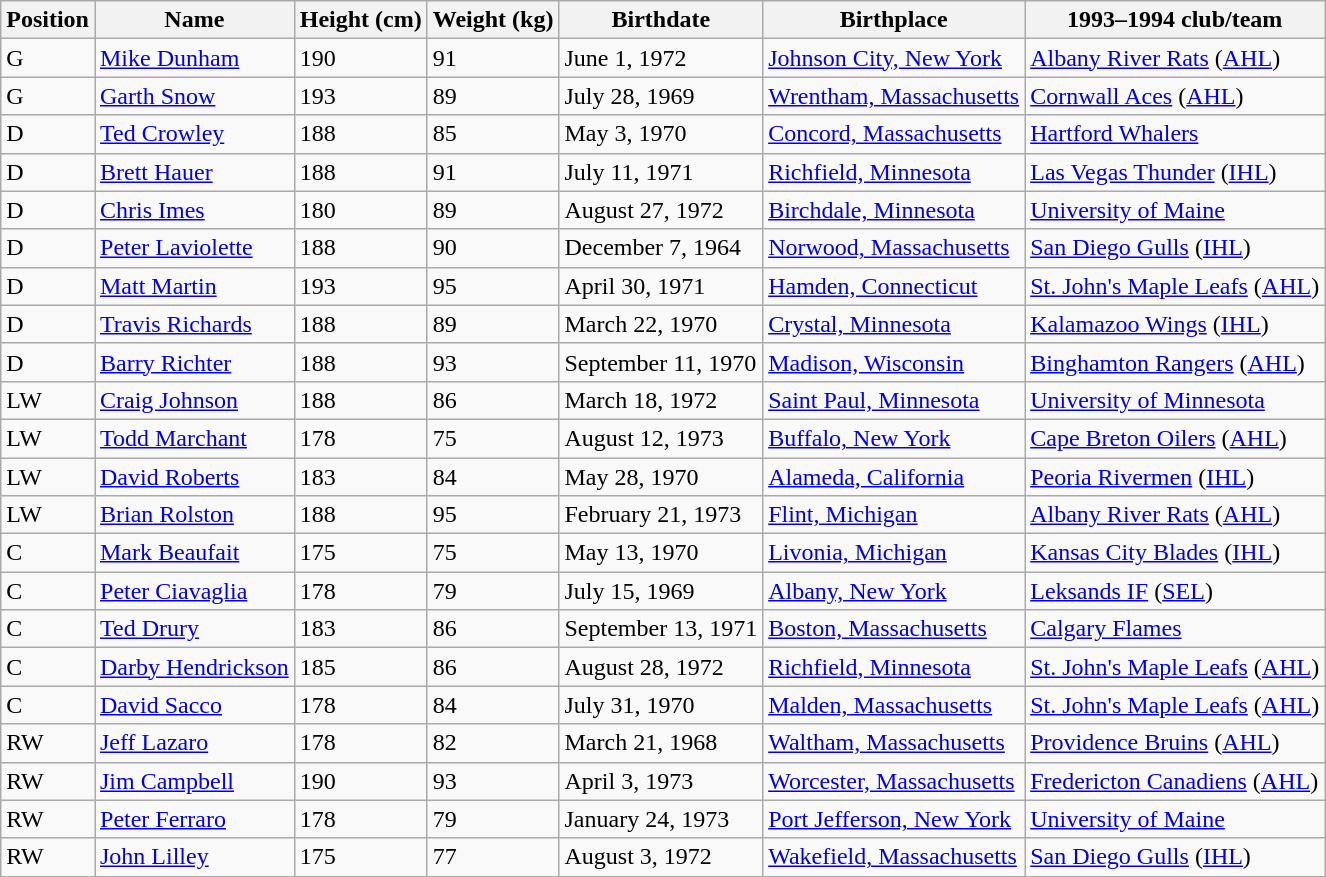<table class="wikitable sortable">
<tr>
<th>Position</th>
<th>Name</th>
<th>Height (cm)</th>
<th>Weight (kg)</th>
<th>Birthdate</th>
<th>Birthplace</th>
<th>1993–1994 club/team</th>
</tr>
<tr>
<td>G</td>
<td><a href='#'>Mike Dunham</a></td>
<td>190</td>
<td>91</td>
<td>June 1, 1972</td>
<td><a href='#'>Johnson City, New York</a></td>
<td><a href='#'>Albany River Rats</a> (<a href='#'>AHL</a>)</td>
</tr>
<tr>
<td>G</td>
<td><a href='#'>Garth Snow</a></td>
<td>193</td>
<td>89</td>
<td>July 28, 1969</td>
<td><a href='#'>Wrentham, Massachusetts</a></td>
<td><a href='#'>Cornwall Aces</a> (<a href='#'>AHL</a>)</td>
</tr>
<tr>
<td>D</td>
<td><a href='#'>Ted Crowley</a></td>
<td>188</td>
<td>85</td>
<td>May 3, 1970</td>
<td><a href='#'>Concord, Massachusetts</a></td>
<td><a href='#'>Hartford Whalers</a></td>
</tr>
<tr>
<td>D</td>
<td><a href='#'>Brett Hauer</a></td>
<td>188</td>
<td>91</td>
<td>July 11, 1971</td>
<td><a href='#'>Richfield, Minnesota</a></td>
<td><a href='#'>Las Vegas Thunder</a> (<a href='#'>IHL</a>)</td>
</tr>
<tr>
<td>D</td>
<td><a href='#'>Chris Imes</a></td>
<td>180</td>
<td>89</td>
<td>August 27, 1972</td>
<td><a href='#'>Birchdale, Minnesota</a></td>
<td><a href='#'>University of Maine</a></td>
</tr>
<tr>
<td>D</td>
<td><a href='#'>Peter Laviolette</a></td>
<td>188</td>
<td>90</td>
<td>December 7, 1964</td>
<td><a href='#'>Norwood, Massachusetts</a></td>
<td><a href='#'>San Diego Gulls</a> (<a href='#'>IHL</a>)</td>
</tr>
<tr>
<td>D</td>
<td><a href='#'>Matt Martin</a></td>
<td>193</td>
<td>95</td>
<td>April 30, 1971</td>
<td><a href='#'>Hamden, Connecticut</a></td>
<td><a href='#'>St. John's Maple Leafs</a> (<a href='#'>AHL</a>)</td>
</tr>
<tr>
<td>D</td>
<td><a href='#'>Travis Richards</a></td>
<td>188</td>
<td>89</td>
<td>March 22, 1970</td>
<td><a href='#'>Crystal, Minnesota</a></td>
<td><a href='#'>Kalamazoo Wings</a> (<a href='#'>IHL</a>)</td>
</tr>
<tr>
<td>D</td>
<td><a href='#'>Barry Richter</a></td>
<td>188</td>
<td>93</td>
<td>September 11, 1970</td>
<td><a href='#'>Madison, Wisconsin</a></td>
<td><a href='#'>Binghamton Rangers</a> (<a href='#'>AHL</a>)</td>
</tr>
<tr>
<td>LW</td>
<td><a href='#'>Craig Johnson</a></td>
<td>188</td>
<td>86</td>
<td>March 18, 1972</td>
<td><a href='#'>Saint Paul, Minnesota</a></td>
<td><a href='#'>University of Minnesota</a></td>
</tr>
<tr>
<td>LW</td>
<td><a href='#'>Todd Marchant</a></td>
<td>178</td>
<td>75</td>
<td>August 12, 1973</td>
<td><a href='#'>Buffalo, New York</a></td>
<td><a href='#'>Cape Breton Oilers</a> (<a href='#'>AHL</a>)</td>
</tr>
<tr>
<td>LW</td>
<td><a href='#'>David Roberts</a></td>
<td>183</td>
<td>84</td>
<td>May 28, 1970</td>
<td><a href='#'>Alameda, California</a></td>
<td><a href='#'>Peoria Rivermen</a> (<a href='#'>IHL</a>)</td>
</tr>
<tr>
<td>LW</td>
<td><a href='#'>Brian Rolston</a></td>
<td>188</td>
<td>95</td>
<td>February 21, 1973</td>
<td><a href='#'>Flint, Michigan</a></td>
<td><a href='#'>Albany River Rats</a> (<a href='#'>AHL</a>)</td>
</tr>
<tr>
<td>C</td>
<td><a href='#'>Mark Beaufait</a></td>
<td>175</td>
<td>75</td>
<td>May 13, 1970</td>
<td><a href='#'>Livonia, Michigan</a></td>
<td><a href='#'>Kansas City Blades</a> (<a href='#'>IHL</a>)</td>
</tr>
<tr>
<td>C</td>
<td><a href='#'>Peter Ciavaglia</a></td>
<td>178</td>
<td>79</td>
<td>July 15, 1969</td>
<td><a href='#'>Albany, New York</a></td>
<td><a href='#'>Leksands IF</a> (<a href='#'>SEL</a>)</td>
</tr>
<tr>
<td>C</td>
<td><a href='#'>Ted Drury</a></td>
<td>183</td>
<td>86</td>
<td>September 13, 1971</td>
<td><a href='#'>Boston, Massachusetts</a></td>
<td><a href='#'>Calgary Flames</a></td>
</tr>
<tr>
<td>C</td>
<td><a href='#'>Darby Hendrickson</a></td>
<td>185</td>
<td>86</td>
<td>August 28, 1972</td>
<td><a href='#'>Richfield, Minnesota</a></td>
<td><a href='#'>St. John's Maple Leafs</a> (<a href='#'>AHL</a>)</td>
</tr>
<tr>
<td>C</td>
<td><a href='#'>David Sacco</a></td>
<td>178</td>
<td>84</td>
<td>July 31, 1970</td>
<td><a href='#'>Malden, Massachusetts</a></td>
<td><a href='#'>St. John's Maple Leafs</a> (<a href='#'>AHL</a>)</td>
</tr>
<tr>
<td>RW</td>
<td><a href='#'>Jeff Lazaro</a></td>
<td>178</td>
<td>82</td>
<td>March 21, 1968</td>
<td><a href='#'>Waltham, Massachusetts</a></td>
<td><a href='#'>Providence Bruins</a> (<a href='#'>AHL</a>)</td>
</tr>
<tr>
<td>RW</td>
<td><a href='#'>Jim Campbell</a></td>
<td>190</td>
<td>93</td>
<td>April 3, 1973</td>
<td><a href='#'>Worcester, Massachusetts</a></td>
<td><a href='#'>Fredericton Canadiens</a> (<a href='#'>AHL</a>)</td>
</tr>
<tr>
<td>RW</td>
<td><a href='#'>Peter Ferraro</a></td>
<td>178</td>
<td>79</td>
<td>January 24, 1973</td>
<td><a href='#'>Port Jefferson, New York</a></td>
<td><a href='#'>University of Maine</a></td>
</tr>
<tr>
<td>RW</td>
<td><a href='#'>John Lilley</a></td>
<td>175</td>
<td>77</td>
<td>August 3, 1972</td>
<td><a href='#'>Wakefield, Massachusetts</a></td>
<td><a href='#'>San Diego Gulls</a> (<a href='#'>IHL</a>)</td>
</tr>
</table>
